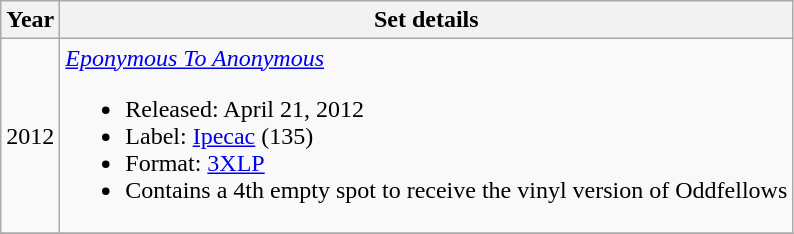<table class="wikitable">
<tr>
<th>Year</th>
<th>Set details</th>
</tr>
<tr>
<td>2012</td>
<td style="text-align:left;"><em><a href='#'>Eponymous To Anonymous</a></em><br><ul><li>Released: April 21, 2012</li><li>Label: <a href='#'>Ipecac</a> (135)</li><li>Format: <a href='#'>3XLP</a></li><li>Contains a 4th empty spot to receive the vinyl version of Oddfellows</li></ul></td>
</tr>
<tr>
</tr>
</table>
